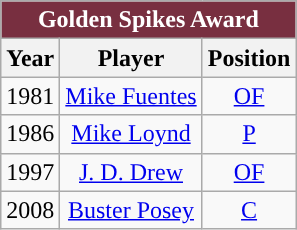<table class="wikitable">
<tr>
<td colspan="5" style= "background:#782F40; color:white; text-align:center;"><strong>Golden Spikes Award</strong></td>
</tr>
<tr>
<th>Year</th>
<th>Player</th>
<th>Position</th>
</tr>
<tr style="text-align:center;">
<td>1981</td>
<td><a href='#'>Mike Fuentes</a></td>
<td><a href='#'>OF</a></td>
</tr>
<tr style="text-align:center;">
<td>1986</td>
<td><a href='#'>Mike Loynd</a></td>
<td><a href='#'>P</a></td>
</tr>
<tr style="text-align:center;">
<td>1997</td>
<td><a href='#'>J. D. Drew</a></td>
<td><a href='#'>OF</a></td>
</tr>
<tr style="text-align:center;">
<td>2008</td>
<td><a href='#'>Buster Posey</a></td>
<td><a href='#'>C</a></td>
</tr>
</table>
